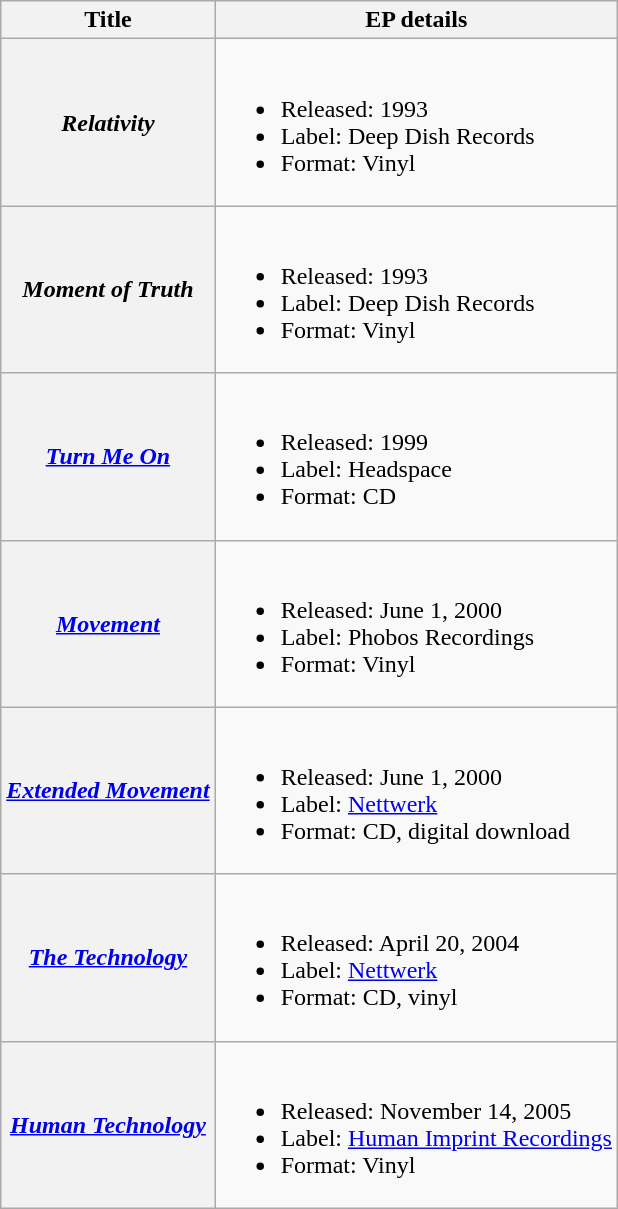<table class="wikitable plainrowheaders">
<tr>
<th scope="col">Title</th>
<th scope="col">EP details</th>
</tr>
<tr>
<th scope="row"><em>Relativity</em></th>
<td><br><ul><li>Released: 1993</li><li>Label: Deep Dish Records</li><li>Format: Vinyl</li></ul></td>
</tr>
<tr>
<th scope="row"><em>Moment of Truth</em></th>
<td><br><ul><li>Released: 1993</li><li>Label: Deep Dish Records</li><li>Format: Vinyl</li></ul></td>
</tr>
<tr>
<th scope="row"><em><a href='#'>Turn Me On</a></em></th>
<td><br><ul><li>Released: 1999</li><li>Label: Headspace</li><li>Format: CD</li></ul></td>
</tr>
<tr>
<th scope="row"><em><a href='#'>Movement</a></em></th>
<td><br><ul><li>Released: June 1, 2000</li><li>Label: Phobos Recordings</li><li>Format: Vinyl</li></ul></td>
</tr>
<tr>
<th scope="row"><em><a href='#'>Extended Movement</a></em></th>
<td><br><ul><li>Released: June 1, 2000</li><li>Label: <a href='#'>Nettwerk</a></li><li>Format: CD, digital download</li></ul></td>
</tr>
<tr>
<th scope="row"><em><a href='#'>The Technology</a></em></th>
<td><br><ul><li>Released: April 20, 2004</li><li>Label: <a href='#'>Nettwerk</a></li><li>Format: CD, vinyl</li></ul></td>
</tr>
<tr>
<th scope="row"><em><a href='#'>Human Technology</a></em></th>
<td><br><ul><li>Released: November 14, 2005</li><li>Label: <a href='#'>Human Imprint Recordings</a></li><li>Format: Vinyl</li></ul></td>
</tr>
</table>
